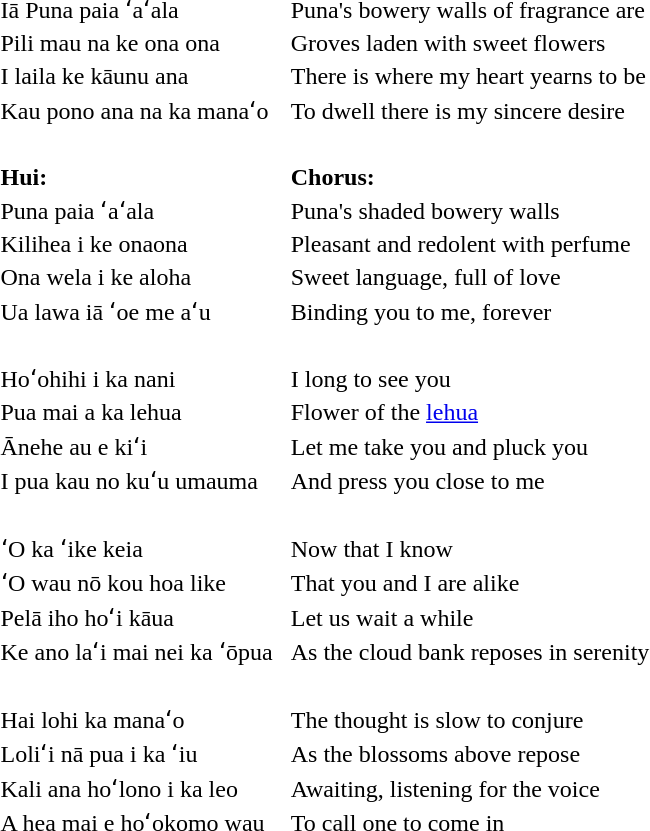<table>
<tr>
<td>Iā Puna paia ʻaʻala</td>
<td rowspan=99> </td>
<td>Puna's bowery walls of fragrance are</td>
</tr>
<tr>
<td>Pili mau na ke ona ona</td>
<td>Groves laden with sweet flowers</td>
</tr>
<tr>
<td>I laila ke kāunu ana</td>
<td>There is where my heart yearns to be</td>
</tr>
<tr>
<td>Kau pono ana na ka manaʻo</td>
<td>To dwell there is my sincere desire</td>
</tr>
<tr>
<td> </td>
<td> </td>
</tr>
<tr>
<td><strong>Hui:</strong></td>
<td><strong>Chorus:</strong></td>
</tr>
<tr>
<td>Puna paia ʻaʻala</td>
<td>Puna's shaded bowery walls</td>
</tr>
<tr>
<td>Kilihea i ke onaona</td>
<td>Pleasant and redolent with perfume</td>
</tr>
<tr>
<td>Ona wela i ke aloha</td>
<td>Sweet language, full of love</td>
</tr>
<tr>
<td>Ua lawa iā ʻoe me aʻu</td>
<td>Binding you to me, forever</td>
</tr>
<tr>
<td> </td>
<td> </td>
</tr>
<tr>
<td>Hoʻohihi i ka nani</td>
<td>I long to see you</td>
</tr>
<tr>
<td>Pua mai a ka lehua</td>
<td>Flower of the <a href='#'>lehua</a></td>
</tr>
<tr>
<td>Ānehe au e kiʻi</td>
<td>Let me take you and pluck you</td>
</tr>
<tr>
<td>I pua kau no kuʻu umauma</td>
<td>And press you close to me</td>
</tr>
<tr>
<td> </td>
<td> </td>
</tr>
<tr>
<td>ʻO ka ʻike keia</td>
<td>Now that I know</td>
</tr>
<tr>
<td>ʻO wau nō kou hoa like</td>
<td>That you and I are alike</td>
</tr>
<tr>
<td>Pelā iho hoʻi kāua</td>
<td>Let us wait a while</td>
</tr>
<tr>
<td>Ke ano laʻi mai nei ka ʻōpua</td>
<td>As the cloud bank reposes in serenity</td>
</tr>
<tr>
<td> </td>
<td> </td>
</tr>
<tr>
<td>Hai lohi ka manaʻo</td>
<td>The thought is slow to conjure</td>
</tr>
<tr>
<td>Loliʻi nā pua i ka ʻiu</td>
<td>As the blossoms above repose</td>
</tr>
<tr>
<td>Kali ana hoʻlono i ka leo</td>
<td>Awaiting, listening for the voice</td>
</tr>
<tr>
<td>A hea mai e hoʻokomo wau</td>
<td>To call one to come in</td>
</tr>
</table>
